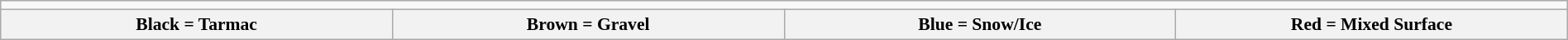<table class="wikitable" width=100% align=center  style="font-size:90%;">
<tr>
<td align=center colspan=4></td>
</tr>
<tr>
<th width=25%>Black = Tarmac</th>
<th width=25%>Brown = Gravel</th>
<th width=25%>Blue = Snow/Ice</th>
<th width=25%>Red = Mixed Surface</th>
</tr>
</table>
